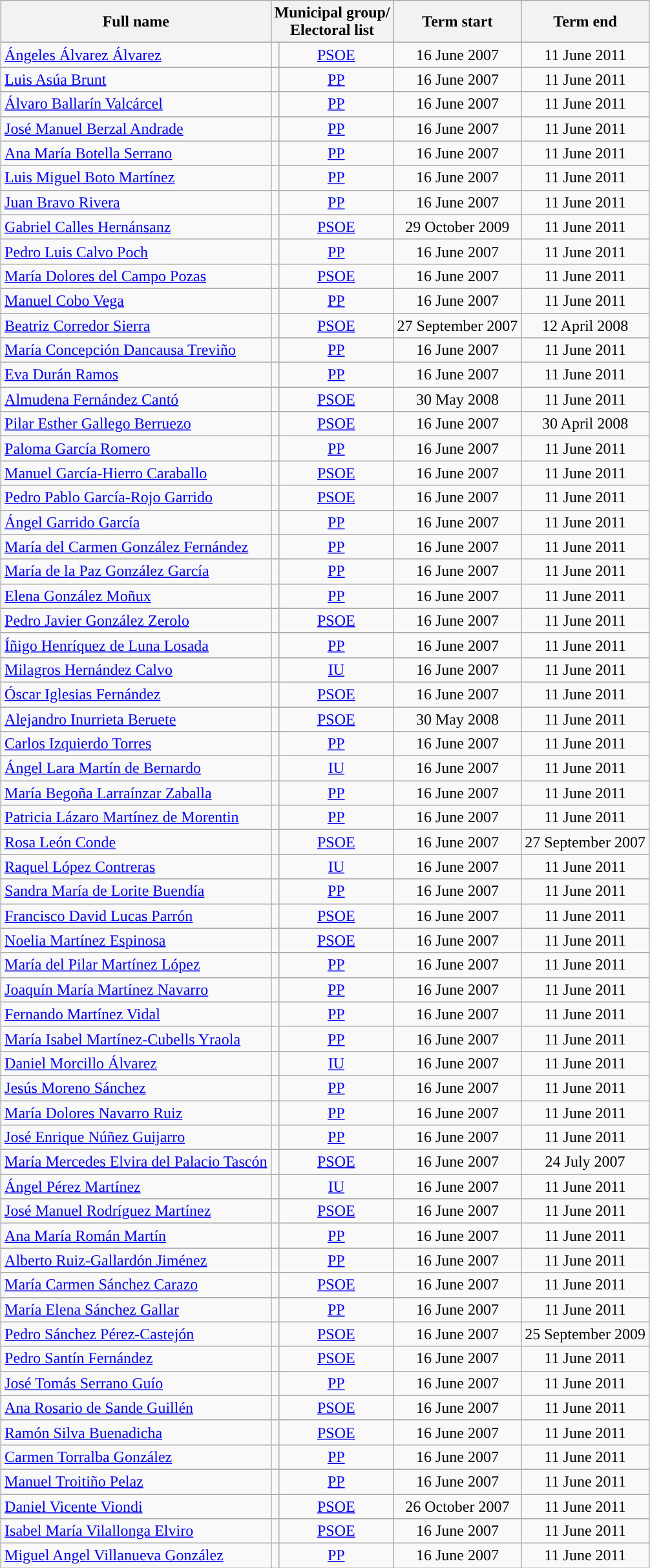<table class="wikitable sortable" style="margin:1em auto; text-align:left; line-height:18px;">
<tr>
<th>Full name</th>
<th colspan=2>Municipal group/<br>Electoral list</th>
<th>Term start</th>
<th>Term end</th>
</tr>
<tr>
<td><a href='#'>Ángeles Álvarez Álvarez</a></td>
<td width="1"></td>
<td align="center"><a href='#'>PSOE</a></td>
<td align="center">16 June 2007</td>
<td align="center">11 June 2011</td>
</tr>
<tr>
<td><a href='#'>Luis Asúa Brunt</a></td>
<td></td>
<td align="center"><a href='#'>PP</a></td>
<td align="center">16 June 2007</td>
<td align="center">11 June 2011</td>
</tr>
<tr>
<td><a href='#'>Álvaro Ballarín Valcárcel</a></td>
<td></td>
<td align="center"><a href='#'>PP</a></td>
<td align="center">16 June 2007</td>
<td align="center">11 June 2011</td>
</tr>
<tr>
<td><a href='#'>José Manuel Berzal Andrade</a></td>
<td></td>
<td align="center"><a href='#'>PP</a></td>
<td align="center">16 June 2007</td>
<td align="center">11 June 2011</td>
</tr>
<tr>
<td><a href='#'>Ana María Botella Serrano</a></td>
<td></td>
<td align="center"><a href='#'>PP</a></td>
<td align="center">16 June 2007</td>
<td align="center">11 June 2011</td>
</tr>
<tr>
<td><a href='#'>Luis Miguel Boto Martínez</a></td>
<td></td>
<td align="center"><a href='#'>PP</a></td>
<td align="center">16 June 2007</td>
<td align="center">11 June 2011</td>
</tr>
<tr>
<td><a href='#'>Juan Bravo Rivera</a></td>
<td></td>
<td align="center"><a href='#'>PP</a></td>
<td align="center">16 June 2007</td>
<td align="center">11 June 2011</td>
</tr>
<tr>
<td><a href='#'>Gabriel Calles Hernánsanz</a></td>
<td></td>
<td align="center"><a href='#'>PSOE</a></td>
<td align="center">29 October 2009</td>
<td align="center">11 June 2011</td>
</tr>
<tr>
<td><a href='#'>Pedro Luis Calvo Poch</a></td>
<td></td>
<td align="center"><a href='#'>PP</a></td>
<td align="center">16 June 2007</td>
<td align="center">11 June 2011</td>
</tr>
<tr>
<td><a href='#'>María Dolores del Campo Pozas</a></td>
<td></td>
<td align="center"><a href='#'>PSOE</a></td>
<td align="center">16 June 2007</td>
<td align="center">11 June 2011</td>
</tr>
<tr>
<td><a href='#'>Manuel Cobo Vega</a></td>
<td></td>
<td align="center"><a href='#'>PP</a></td>
<td align="center">16 June 2007</td>
<td align="center">11 June 2011</td>
</tr>
<tr>
<td><a href='#'>Beatriz Corredor Sierra</a></td>
<td></td>
<td align="center"><a href='#'>PSOE</a></td>
<td align="center">27 September 2007</td>
<td align="center">12 April 2008</td>
</tr>
<tr>
<td><a href='#'>María Concepción Dancausa Treviño</a></td>
<td></td>
<td align="center"><a href='#'>PP</a></td>
<td align="center">16 June 2007</td>
<td align="center">11 June 2011</td>
</tr>
<tr>
<td><a href='#'>Eva Durán Ramos</a></td>
<td></td>
<td align="center"><a href='#'>PP</a></td>
<td align="center">16 June 2007</td>
<td align="center">11 June 2011</td>
</tr>
<tr>
<td><a href='#'>Almudena Fernández Cantó</a></td>
<td></td>
<td align="center"><a href='#'>PSOE</a></td>
<td align="center">30 May 2008</td>
<td align="center">11 June 2011</td>
</tr>
<tr>
<td><a href='#'>Pilar Esther Gallego Berruezo</a></td>
<td></td>
<td align="center"><a href='#'>PSOE</a></td>
<td align="center">16 June 2007</td>
<td align="center">30 April 2008</td>
</tr>
<tr>
<td><a href='#'>Paloma García Romero</a></td>
<td></td>
<td align="center"><a href='#'>PP</a></td>
<td align="center">16 June 2007</td>
<td align="center">11 June 2011</td>
</tr>
<tr>
<td><a href='#'>Manuel García-Hierro Caraballo</a></td>
<td></td>
<td align="center"><a href='#'>PSOE</a></td>
<td align="center">16 June 2007</td>
<td align="center">11 June 2011</td>
</tr>
<tr>
<td><a href='#'>Pedro Pablo García-Rojo Garrido</a></td>
<td></td>
<td align="center"><a href='#'>PSOE</a></td>
<td align="center">16 June 2007</td>
<td align="center">11 June 2011</td>
</tr>
<tr>
<td><a href='#'>Ángel Garrido García</a></td>
<td></td>
<td align="center"><a href='#'>PP</a></td>
<td align="center">16 June 2007</td>
<td align="center">11 June 2011</td>
</tr>
<tr>
<td><a href='#'>María del Carmen González Fernández</a></td>
<td></td>
<td align="center"><a href='#'>PP</a></td>
<td align="center">16 June 2007</td>
<td align="center">11 June 2011</td>
</tr>
<tr>
<td><a href='#'>María de la Paz González García</a></td>
<td></td>
<td align="center"><a href='#'>PP</a></td>
<td align="center">16 June 2007</td>
<td align="center">11 June 2011</td>
</tr>
<tr>
<td><a href='#'>Elena González Moñux</a></td>
<td></td>
<td align="center"><a href='#'>PP</a></td>
<td align="center">16 June 2007</td>
<td align="center">11 June 2011</td>
</tr>
<tr>
<td><a href='#'>Pedro Javier González Zerolo</a></td>
<td></td>
<td align="center"><a href='#'>PSOE</a></td>
<td align="center">16 June 2007</td>
<td align="center">11 June 2011</td>
</tr>
<tr>
<td><a href='#'>Íñigo Henríquez de Luna Losada</a></td>
<td></td>
<td align="center"><a href='#'>PP</a></td>
<td align="center">16 June 2007</td>
<td align="center">11 June 2011</td>
</tr>
<tr>
<td><a href='#'>Milagros Hernández Calvo</a></td>
<td></td>
<td align="center"><a href='#'>IU</a></td>
<td align="center">16 June 2007</td>
<td align="center">11 June 2011</td>
</tr>
<tr>
<td><a href='#'>Óscar Iglesias Fernández</a></td>
<td></td>
<td align="center"><a href='#'>PSOE</a></td>
<td align="center">16 June 2007</td>
<td align="center">11 June 2011</td>
</tr>
<tr>
<td><a href='#'>Alejandro Inurrieta Beruete</a></td>
<td></td>
<td align="center"><a href='#'>PSOE</a></td>
<td align="center">30 May 2008</td>
<td align="center">11 June 2011</td>
</tr>
<tr>
<td><a href='#'>Carlos Izquierdo Torres</a></td>
<td></td>
<td align="center"><a href='#'>PP</a></td>
<td align="center">16 June 2007</td>
<td align="center">11 June 2011</td>
</tr>
<tr>
<td><a href='#'>Ángel Lara Martín de Bernardo</a></td>
<td></td>
<td align="center"><a href='#'>IU</a></td>
<td align="center">16 June 2007</td>
<td align="center">11 June 2011</td>
</tr>
<tr>
<td><a href='#'>María Begoña Larraínzar Zaballa</a></td>
<td></td>
<td align="center"><a href='#'>PP</a></td>
<td align="center">16 June 2007</td>
<td align="center">11 June 2011</td>
</tr>
<tr>
<td><a href='#'>Patricia Lázaro Martínez de Morentin</a></td>
<td></td>
<td align="center"><a href='#'>PP</a></td>
<td align="center">16 June 2007</td>
<td align="center">11 June 2011</td>
</tr>
<tr>
<td><a href='#'>Rosa León Conde</a></td>
<td></td>
<td align="center"><a href='#'>PSOE</a></td>
<td align="center">16 June 2007</td>
<td align="center">27 September 2007</td>
</tr>
<tr>
<td><a href='#'>Raquel López Contreras</a></td>
<td></td>
<td align="center"><a href='#'>IU</a></td>
<td align="center">16 June 2007</td>
<td align="center">11 June 2011</td>
</tr>
<tr>
<td><a href='#'>Sandra María de Lorite Buendía</a></td>
<td></td>
<td align="center"><a href='#'>PP</a></td>
<td align="center">16 June 2007</td>
<td align="center">11 June 2011</td>
</tr>
<tr>
<td><a href='#'>Francisco David Lucas Parrón</a></td>
<td></td>
<td align="center"><a href='#'>PSOE</a></td>
<td align="center">16 June 2007</td>
<td align="center">11 June 2011</td>
</tr>
<tr>
<td><a href='#'>Noelia Martínez Espinosa</a></td>
<td></td>
<td align="center"><a href='#'>PSOE</a></td>
<td align="center">16 June 2007</td>
<td align="center">11 June 2011</td>
</tr>
<tr>
<td><a href='#'>María del Pilar Martínez López</a></td>
<td></td>
<td align="center"><a href='#'>PP</a></td>
<td align="center">16 June 2007</td>
<td align="center">11 June 2011</td>
</tr>
<tr>
<td><a href='#'>Joaquín María Martínez Navarro</a></td>
<td></td>
<td align="center"><a href='#'>PP</a></td>
<td align="center">16 June 2007</td>
<td align="center">11 June 2011</td>
</tr>
<tr>
<td><a href='#'>Fernando Martínez Vidal</a></td>
<td></td>
<td align="center"><a href='#'>PP</a></td>
<td align="center">16 June 2007</td>
<td align="center">11 June 2011</td>
</tr>
<tr>
<td><a href='#'>María Isabel Martínez-Cubells Yraola</a></td>
<td></td>
<td align="center"><a href='#'>PP</a></td>
<td align="center">16 June 2007</td>
<td align="center">11 June 2011</td>
</tr>
<tr>
<td><a href='#'>Daniel Morcillo Álvarez</a></td>
<td></td>
<td align="center"><a href='#'>IU</a></td>
<td align="center">16 June 2007</td>
<td align="center">11 June 2011</td>
</tr>
<tr>
<td><a href='#'>Jesús Moreno Sánchez</a></td>
<td></td>
<td align="center"><a href='#'>PP</a></td>
<td align="center">16 June 2007</td>
<td align="center">11 June 2011</td>
</tr>
<tr>
<td><a href='#'>María Dolores Navarro Ruiz</a></td>
<td></td>
<td align="center"><a href='#'>PP</a></td>
<td align="center">16 June 2007</td>
<td align="center">11 June 2011</td>
</tr>
<tr>
<td><a href='#'>José Enrique Núñez Guijarro</a></td>
<td></td>
<td align="center"><a href='#'>PP</a></td>
<td align="center">16 June 2007</td>
<td align="center">11 June 2011</td>
</tr>
<tr>
<td><a href='#'>María Mercedes Elvira del Palacio Tascón</a></td>
<td></td>
<td align="center"><a href='#'>PSOE</a></td>
<td align="center">16 June 2007</td>
<td align="center">24 July 2007</td>
</tr>
<tr>
<td><a href='#'>Ángel Pérez Martínez</a></td>
<td></td>
<td align="center"><a href='#'>IU</a></td>
<td align="center">16 June 2007</td>
<td align="center">11 June 2011</td>
</tr>
<tr>
<td><a href='#'>José Manuel Rodríguez Martínez</a></td>
<td></td>
<td align="center"><a href='#'>PSOE</a></td>
<td align="center">16 June 2007</td>
<td align="center">11 June 2011</td>
</tr>
<tr>
<td><a href='#'>Ana María Román Martín</a></td>
<td></td>
<td align="center"><a href='#'>PP</a></td>
<td align="center">16 June 2007</td>
<td align="center">11 June 2011</td>
</tr>
<tr>
<td><a href='#'>Alberto Ruiz-Gallardón Jiménez</a></td>
<td></td>
<td align="center"><a href='#'>PP</a></td>
<td align="center">16 June 2007</td>
<td align="center">11 June 2011</td>
</tr>
<tr>
<td><a href='#'>María Carmen Sánchez Carazo</a></td>
<td></td>
<td align="center"><a href='#'>PSOE</a></td>
<td align="center">16 June 2007</td>
<td align="center">11 June 2011</td>
</tr>
<tr>
<td><a href='#'>María Elena Sánchez Gallar</a></td>
<td></td>
<td align="center"><a href='#'>PP</a></td>
<td align="center">16 June 2007</td>
<td align="center">11 June 2011</td>
</tr>
<tr>
<td><a href='#'>Pedro Sánchez Pérez-Castejón</a></td>
<td></td>
<td align="center"><a href='#'>PSOE</a></td>
<td align="center">16 June 2007</td>
<td align="center">25 September 2009</td>
</tr>
<tr>
<td><a href='#'>Pedro Santín Fernández</a></td>
<td></td>
<td align="center"><a href='#'>PSOE</a></td>
<td align="center">16 June 2007</td>
<td align="center">11 June 2011</td>
</tr>
<tr>
<td><a href='#'>José Tomás Serrano Guío</a></td>
<td></td>
<td align="center"><a href='#'>PP</a></td>
<td align="center">16 June 2007</td>
<td align="center">11 June 2011</td>
</tr>
<tr>
<td><a href='#'>Ana Rosario de Sande Guillén</a></td>
<td></td>
<td align="center"><a href='#'>PSOE</a></td>
<td align="center">16 June 2007</td>
<td align="center">11 June 2011</td>
</tr>
<tr>
<td><a href='#'>Ramón Silva Buenadicha</a></td>
<td></td>
<td align="center"><a href='#'>PSOE</a></td>
<td align="center">16 June 2007</td>
<td align="center">11 June 2011</td>
</tr>
<tr>
<td><a href='#'>Carmen Torralba González</a></td>
<td></td>
<td align="center"><a href='#'>PP</a></td>
<td align="center">16 June 2007</td>
<td align="center">11 June 2011</td>
</tr>
<tr>
<td><a href='#'>Manuel Troitiño Pelaz</a></td>
<td></td>
<td align="center"><a href='#'>PP</a></td>
<td align="center">16 June 2007</td>
<td align="center">11 June 2011</td>
</tr>
<tr>
<td><a href='#'>Daniel Vicente Viondi</a></td>
<td></td>
<td align="center"><a href='#'>PSOE</a></td>
<td align="center">26 October 2007</td>
<td align="center">11 June 2011</td>
</tr>
<tr>
<td><a href='#'>Isabel María Vilallonga Elviro</a></td>
<td></td>
<td align="center"><a href='#'>PSOE</a></td>
<td align="center">16 June 2007</td>
<td align="center">11 June 2011</td>
</tr>
<tr>
<td><a href='#'>Miguel Angel Villanueva González</a></td>
<td></td>
<td align="center"><a href='#'>PP</a></td>
<td align="center">16 June 2007</td>
<td align="center">11 June 2011</td>
</tr>
</table>
